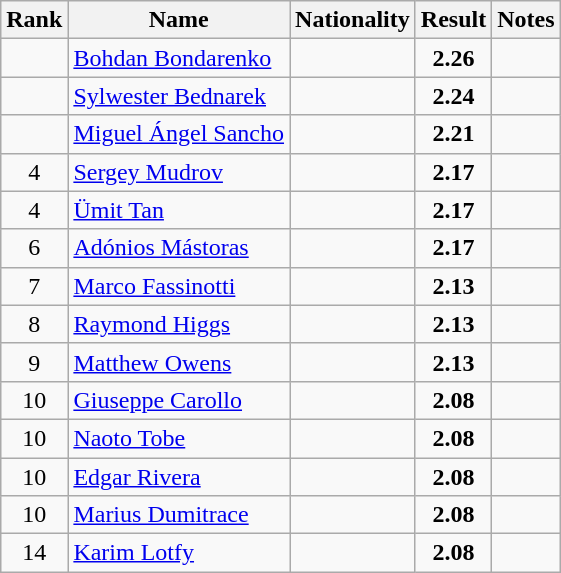<table class="wikitable sortable" style="text-align:center">
<tr>
<th>Rank</th>
<th>Name</th>
<th>Nationality</th>
<th>Result</th>
<th>Notes</th>
</tr>
<tr>
<td></td>
<td align=left><a href='#'>Bohdan Bondarenko</a></td>
<td align=left></td>
<td><strong>2.26</strong></td>
<td></td>
</tr>
<tr>
<td></td>
<td align=left><a href='#'>Sylwester Bednarek</a></td>
<td align=left></td>
<td><strong>2.24</strong></td>
<td></td>
</tr>
<tr>
<td></td>
<td align=left><a href='#'>Miguel Ángel Sancho</a></td>
<td align=left></td>
<td><strong>2.21</strong></td>
<td></td>
</tr>
<tr>
<td>4</td>
<td align=left><a href='#'>Sergey Mudrov</a></td>
<td align=left></td>
<td><strong>2.17</strong></td>
<td></td>
</tr>
<tr>
<td>4</td>
<td align=left><a href='#'>Ümit Tan</a></td>
<td align=left></td>
<td><strong>2.17</strong></td>
<td></td>
</tr>
<tr>
<td>6</td>
<td align=left><a href='#'>Adónios Mástoras</a></td>
<td align=left></td>
<td><strong>2.17</strong></td>
<td></td>
</tr>
<tr>
<td>7</td>
<td align=left><a href='#'>Marco Fassinotti</a></td>
<td align=left></td>
<td><strong>2.13</strong></td>
<td></td>
</tr>
<tr>
<td>8</td>
<td align=left><a href='#'>Raymond Higgs</a></td>
<td align=left></td>
<td><strong>2.13</strong></td>
<td></td>
</tr>
<tr>
<td>9</td>
<td align=left><a href='#'>Matthew Owens</a></td>
<td align=left></td>
<td><strong>2.13</strong></td>
<td></td>
</tr>
<tr>
<td>10</td>
<td align=left><a href='#'>Giuseppe Carollo</a></td>
<td align=left></td>
<td><strong>2.08</strong></td>
<td></td>
</tr>
<tr>
<td>10</td>
<td align=left><a href='#'>Naoto Tobe</a></td>
<td align=left></td>
<td><strong>2.08</strong></td>
<td></td>
</tr>
<tr>
<td>10</td>
<td align=left><a href='#'>Edgar Rivera</a></td>
<td align=left></td>
<td><strong>2.08</strong></td>
<td></td>
</tr>
<tr>
<td>10</td>
<td align=left><a href='#'>Marius Dumitrace</a></td>
<td align=left></td>
<td><strong>2.08</strong></td>
<td></td>
</tr>
<tr>
<td>14</td>
<td align=left><a href='#'>Karim Lotfy</a></td>
<td align=left></td>
<td><strong>2.08</strong></td>
<td></td>
</tr>
</table>
